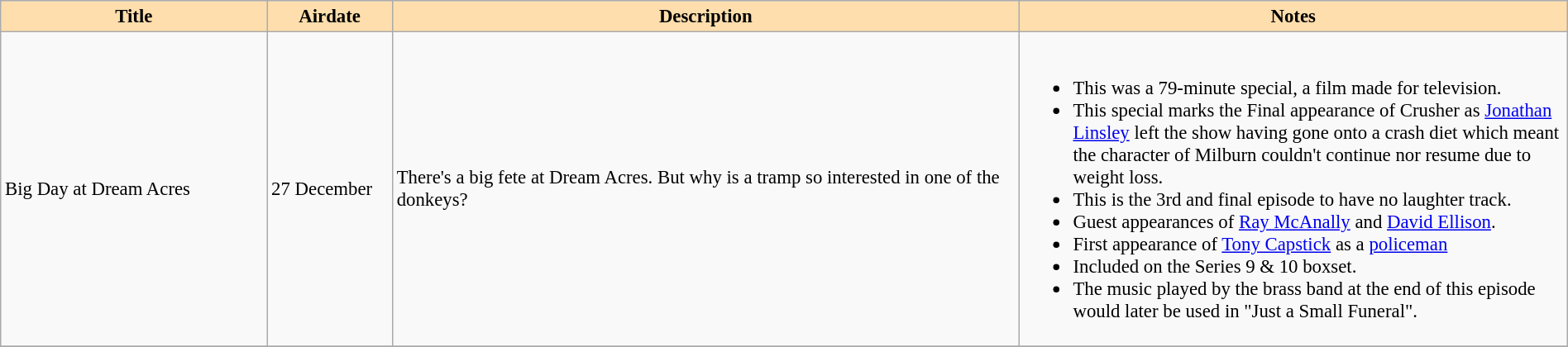<table class="wikitable" width=100% border=1 style="font-size: 95%">
<tr>
<th style="background:#ffdead" width=17%>Title</th>
<th style="background:#ffdead" width=8%>Airdate</th>
<th style="background:#ffdead" width=40%>Description</th>
<th style="background:#ffdead" width=35%>Notes</th>
</tr>
<tr>
<td>Big Day at Dream Acres</td>
<td>27 December</td>
<td>There's a big fete at Dream Acres. But why is a tramp so interested in one of the donkeys?</td>
<td><br><ul><li>This was a 79-minute special, a film made for television.</li><li>This special marks the Final appearance of Crusher as <a href='#'>Jonathan Linsley</a> left the show having gone onto a crash diet which meant the character of Milburn couldn't continue nor resume due to weight loss.</li><li>This is the 3rd and final episode to have no laughter track.</li><li>Guest appearances of <a href='#'>Ray McAnally</a> and <a href='#'>David Ellison</a>.</li><li>First appearance of <a href='#'>Tony Capstick</a> as a <a href='#'>policeman</a></li><li>Included on the Series 9 & 10 boxset.</li><li>The music played by the brass band at the end of this episode would later be used in "Just a Small Funeral".</li></ul></td>
</tr>
<tr>
</tr>
</table>
